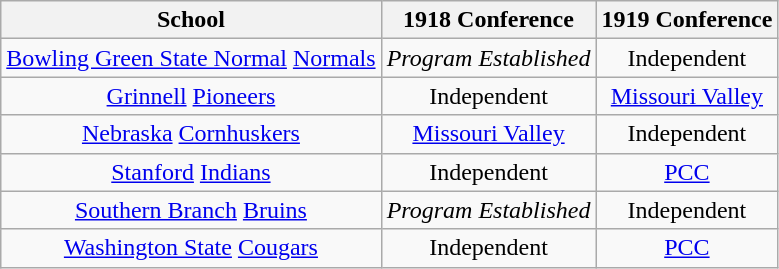<table class="wikitable sortable">
<tr>
<th>School</th>
<th>1918 Conference</th>
<th>1919 Conference</th>
</tr>
<tr style="text-align:center;">
<td><a href='#'>Bowling Green State Normal</a> <a href='#'>Normals</a></td>
<td><em>Program Established</em></td>
<td>Independent</td>
</tr>
<tr style="text-align:center;">
<td><a href='#'>Grinnell</a> <a href='#'>Pioneers</a></td>
<td>Independent</td>
<td><a href='#'>Missouri Valley</a></td>
</tr>
<tr style="text-align:center;">
<td><a href='#'>Nebraska</a> <a href='#'>Cornhuskers</a></td>
<td><a href='#'>Missouri Valley</a></td>
<td>Independent</td>
</tr>
<tr style="text-align:center;">
<td><a href='#'>Stanford</a> <a href='#'>Indians</a></td>
<td>Independent</td>
<td><a href='#'>PCC</a></td>
</tr>
<tr style="text-align:center;">
<td><a href='#'>Southern Branch</a> <a href='#'>Bruins</a></td>
<td><em>Program Established</em></td>
<td>Independent</td>
</tr>
<tr style="text-align:center;">
<td><a href='#'>Washington State</a> <a href='#'>Cougars</a></td>
<td>Independent</td>
<td><a href='#'>PCC</a></td>
</tr>
</table>
